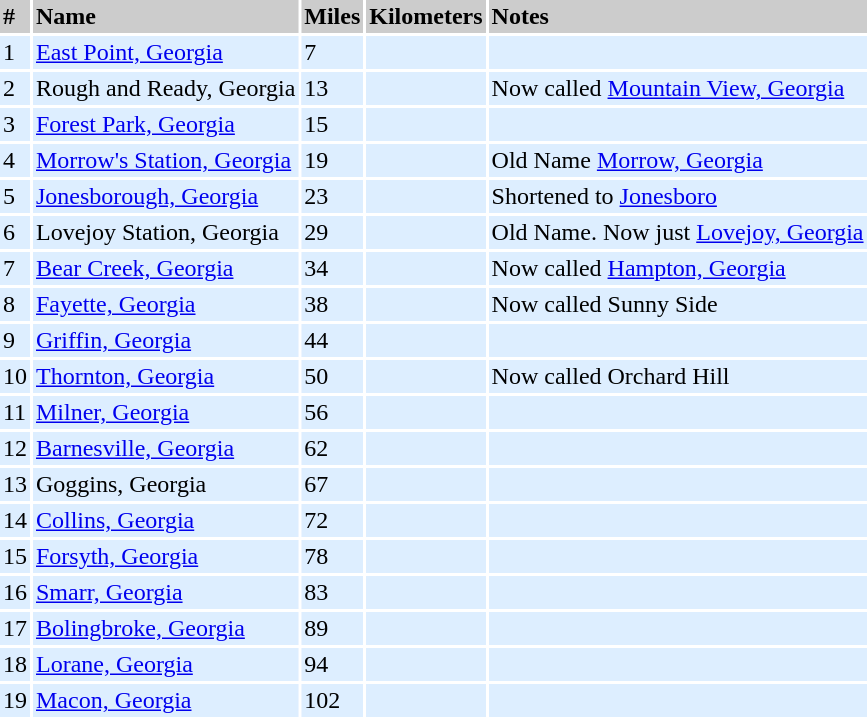<table border=0 cellpadding=2 cellspacing=2>
<tr style="background:#ccc;">
<td><strong>#</strong></td>
<td><strong>Name</strong></td>
<td><strong>Miles</strong> <strong> </strong></td>
<td><strong>Kilometers</strong></td>
<td><strong>Notes</strong></td>
</tr>
<tr style="background:#def;">
<td>1</td>
<td><a href='#'>East Point, Georgia</a></td>
<td>7</td>
<td></td>
<td></td>
</tr>
<tr style="background:#def;">
<td style="background:#def;">2</td>
<td style="background:#def;">Rough and Ready, Georgia</td>
<td style="background:#def;">13</td>
<td style="background:#def;"></td>
<td style="background:#def;">Now called <a href='#'>Mountain View, Georgia</a></td>
</tr>
<tr style="background:#def;">
<td>3</td>
<td><a href='#'>Forest Park, Georgia</a></td>
<td>15</td>
<td></td>
<td></td>
</tr>
<tr>
<td style="background:#def;">4</td>
<td style="background:#def;"><a href='#'>Morrow's Station, Georgia</a></td>
<td style="background:#def;">19</td>
<td style="background:#def;"></td>
<td style="background:#def;">Old Name <a href='#'>Morrow, Georgia</a></td>
</tr>
<tr style="background:#def;">
<td>5</td>
<td><a href='#'>Jonesborough, Georgia</a></td>
<td>23</td>
<td></td>
<td>Shortened to <a href='#'>Jonesboro</a></td>
</tr>
<tr style="background:#def;">
<td>6</td>
<td>Lovejoy Station, Georgia</td>
<td>29</td>
<td></td>
<td>Old Name. Now just <a href='#'>Lovejoy, Georgia</a></td>
</tr>
<tr>
<td style="background:#def;">7</td>
<td style="background:#def;"><a href='#'>Bear Creek, Georgia</a></td>
<td style="background:#def;">34</td>
<td style="background:#def;"></td>
<td style="background:#def;">Now called <a href='#'>Hampton, Georgia</a></td>
</tr>
<tr>
<td style="background:#def;">8</td>
<td style="background:#def;"><a href='#'>Fayette, Georgia</a></td>
<td style="background:#def;">38</td>
<td style="background:#def;"></td>
<td style="background:#def;">Now called Sunny Side</td>
</tr>
<tr style="background:#def;">
<td>9</td>
<td><a href='#'>Griffin, Georgia</a></td>
<td>44</td>
<td></td>
<td></td>
</tr>
<tr>
<td style="background:#def;">10</td>
<td style="background:#def;"><a href='#'>Thornton, Georgia</a></td>
<td style="background:#def;">50</td>
<td style="background:#def;"></td>
<td style="background:#def;">Now called Orchard Hill</td>
</tr>
<tr style="background:#def;">
<td>11</td>
<td><a href='#'>Milner, Georgia</a></td>
<td>56</td>
<td></td>
<td></td>
</tr>
<tr style="background:#def;">
<td>12</td>
<td><a href='#'>Barnesville, Georgia</a></td>
<td>62</td>
<td></td>
<td></td>
</tr>
<tr style="background:#def;">
<td>13</td>
<td>Goggins, Georgia</td>
<td>67</td>
<td></td>
<td></td>
</tr>
<tr style="background:#def;">
<td>14</td>
<td><a href='#'>Collins, Georgia</a></td>
<td>72</td>
<td></td>
<td></td>
</tr>
<tr style="background:#def;">
<td>15</td>
<td><a href='#'>Forsyth, Georgia</a></td>
<td>78</td>
<td></td>
<td></td>
</tr>
<tr style="background:#def;">
<td>16</td>
<td><a href='#'>Smarr, Georgia</a></td>
<td>83</td>
<td></td>
<td></td>
</tr>
<tr style="background:#def;">
<td>17</td>
<td><a href='#'>Bolingbroke, Georgia</a></td>
<td>89</td>
<td></td>
<td></td>
</tr>
<tr style="background:#def;">
<td>18</td>
<td><a href='#'>Lorane, Georgia</a></td>
<td>94</td>
<td></td>
<td></td>
</tr>
<tr style="background:#def;">
<td>19</td>
<td><a href='#'>Macon, Georgia</a></td>
<td>102</td>
<td></td>
<td></td>
</tr>
</table>
